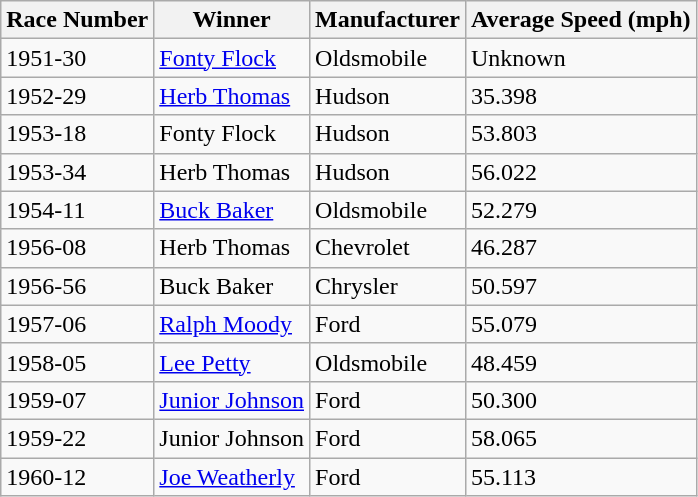<table class="wikitable">
<tr>
<th>Race Number</th>
<th>Winner</th>
<th>Manufacturer</th>
<th>Average Speed (mph)</th>
</tr>
<tr>
<td>1951-30</td>
<td><a href='#'>Fonty Flock</a></td>
<td>Oldsmobile</td>
<td>Unknown</td>
</tr>
<tr>
<td>1952-29</td>
<td><a href='#'>Herb Thomas</a></td>
<td>Hudson</td>
<td>35.398</td>
</tr>
<tr>
<td>1953-18</td>
<td>Fonty Flock</td>
<td>Hudson</td>
<td>53.803</td>
</tr>
<tr>
<td>1953-34</td>
<td>Herb Thomas</td>
<td>Hudson</td>
<td>56.022</td>
</tr>
<tr>
<td>1954-11</td>
<td><a href='#'>Buck Baker</a></td>
<td>Oldsmobile</td>
<td>52.279</td>
</tr>
<tr>
<td>1956-08</td>
<td>Herb Thomas</td>
<td>Chevrolet</td>
<td>46.287</td>
</tr>
<tr>
<td>1956-56</td>
<td>Buck Baker</td>
<td>Chrysler</td>
<td>50.597</td>
</tr>
<tr>
<td>1957-06</td>
<td><a href='#'>Ralph Moody</a></td>
<td>Ford</td>
<td>55.079</td>
</tr>
<tr>
<td>1958-05</td>
<td><a href='#'>Lee Petty</a></td>
<td>Oldsmobile</td>
<td>48.459</td>
</tr>
<tr>
<td>1959-07</td>
<td><a href='#'>Junior Johnson</a></td>
<td>Ford</td>
<td>50.300</td>
</tr>
<tr>
<td>1959-22</td>
<td>Junior Johnson</td>
<td>Ford</td>
<td>58.065</td>
</tr>
<tr>
<td>1960-12</td>
<td><a href='#'>Joe Weatherly</a></td>
<td>Ford</td>
<td>55.113</td>
</tr>
</table>
